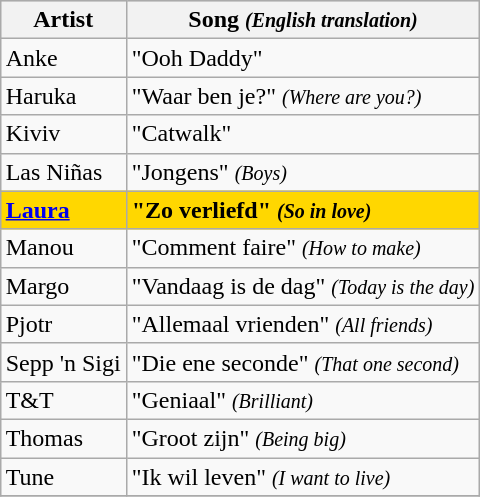<table class="sortable wikitable" style="margin: 1em auto 1em auto">
<tr bgcolor="#CCCCCC">
<th align="left">Artist</th>
<th>Song <small><em>(English translation)</em></small></th>
</tr>
<tr>
<td align="left">Anke</td>
<td align="left">"Ooh Daddy"</td>
</tr>
<tr>
<td>Haruka</td>
<td>"Waar ben je?" <small><em>(Where are you?)</em></small></td>
</tr>
<tr>
<td>Kiviv</td>
<td>"Catwalk"</td>
</tr>
<tr>
<td>Las Niñas</td>
<td>"Jongens" <small><em>(Boys)</em></small></td>
</tr>
<tr style="background-color:gold; font-weight:bold;">
<td align="left"><a href='#'>Laura</a></td>
<td align="left">"Zo verliefd" <small><em>(So in love)</em></small></td>
</tr>
<tr>
<td align="left">Manou</td>
<td align="left">"Comment faire" <small><em>(How to make)</em></small></td>
</tr>
<tr>
<td>Margo</td>
<td>"Vandaag is de dag" <small><em>(Today is the day)</em></small></td>
</tr>
<tr>
<td>Pjotr</td>
<td>"Allemaal vrienden" <small><em>(All friends)</em></small></td>
</tr>
<tr>
<td align="left">Sepp 'n Sigi</td>
<td align="left">"Die ene seconde" <small><em>(That one second)</em></small></td>
</tr>
<tr>
<td>T&T</td>
<td>"Geniaal" <small><em>(Brilliant)</em></small></td>
</tr>
<tr>
<td align="left">Thomas</td>
<td align="left">"Groot zijn" <small><em>(Being big)</em></small></td>
</tr>
<tr>
<td>Tune</td>
<td>"Ik wil leven" <small><em>(I want to live)</em></small></td>
</tr>
<tr>
</tr>
</table>
